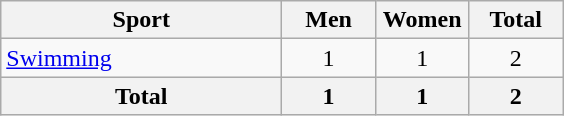<table class="wikitable sortable" style="text-align:center;">
<tr>
<th width=180>Sport</th>
<th width=55>Men</th>
<th width=55>Women</th>
<th width=55>Total</th>
</tr>
<tr>
<td align=left><a href='#'>Swimming</a></td>
<td>1</td>
<td>1</td>
<td>2</td>
</tr>
<tr>
<th>Total</th>
<th>1</th>
<th>1</th>
<th>2</th>
</tr>
</table>
